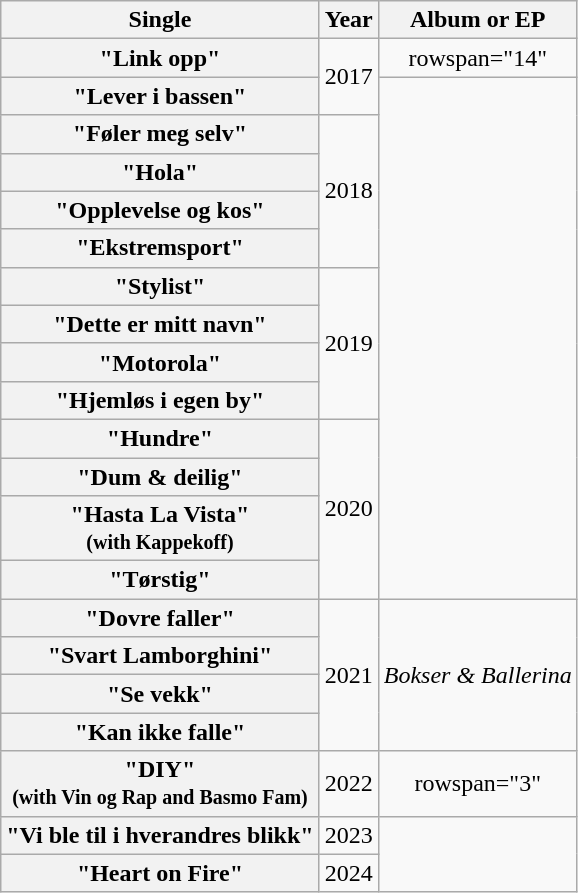<table class="wikitable plainrowheaders" style="text-align:center;">
<tr>
<th scope="col">Single</th>
<th scope="col">Year</th>
<th scope="col">Album or EP</th>
</tr>
<tr>
<th scope="row">"Link opp"</th>
<td rowspan="2">2017</td>
<td>rowspan="14" </td>
</tr>
<tr>
<th scope="row">"Lever i bassen"</th>
</tr>
<tr>
<th scope="row">"Føler meg selv"</th>
<td rowspan="4">2018</td>
</tr>
<tr>
<th scope="row">"Hola"</th>
</tr>
<tr>
<th scope="row">"Opplevelse og kos"</th>
</tr>
<tr>
<th scope="row">"Ekstremsport"</th>
</tr>
<tr>
<th scope="row">"Stylist"</th>
<td rowspan="4">2019</td>
</tr>
<tr>
<th scope="row">"Dette er mitt navn"</th>
</tr>
<tr>
<th scope="row">"Motorola"</th>
</tr>
<tr>
<th scope="row">"Hjemløs i egen by"</th>
</tr>
<tr>
<th scope="row">"Hundre"</th>
<td rowspan="4">2020</td>
</tr>
<tr>
<th scope="row">"Dum & deilig"</th>
</tr>
<tr>
<th scope="row">"Hasta La Vista"<br><small>(with Kappekoff)</small></th>
</tr>
<tr>
<th scope="row">"Tørstig"</th>
</tr>
<tr>
<th scope="row">"Dovre faller"</th>
<td rowspan="4">2021</td>
<td rowspan="4"><em>Bokser & Ballerina</em></td>
</tr>
<tr>
<th scope="row">"Svart Lamborghini"</th>
</tr>
<tr>
<th scope="row">"Se vekk"</th>
</tr>
<tr>
<th scope="row">"Kan ikke falle"</th>
</tr>
<tr>
<th scope="row">"DIY"<br><small>(with Vin og Rap and Basmo Fam)</small></th>
<td>2022</td>
<td>rowspan="3" </td>
</tr>
<tr>
<th scope="row">"Vi ble til i hverandres blikk"</th>
<td>2023</td>
</tr>
<tr>
<th scope="row">"Heart on Fire"</th>
<td>2024</td>
</tr>
</table>
